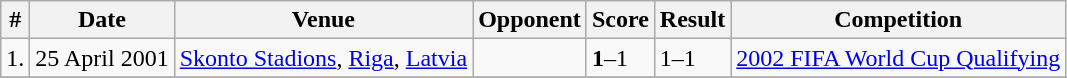<table class="wikitable">
<tr>
<th>#</th>
<th>Date</th>
<th>Venue</th>
<th>Opponent</th>
<th>Score</th>
<th>Result</th>
<th>Competition</th>
</tr>
<tr>
<td>1.</td>
<td>25 April 2001</td>
<td><a href='#'>Skonto Stadions</a>, <a href='#'>Riga</a>, <a href='#'>Latvia</a></td>
<td></td>
<td><strong>1</strong>–1</td>
<td>1–1</td>
<td><a href='#'>2002 FIFA World Cup Qualifying</a></td>
</tr>
<tr>
</tr>
</table>
